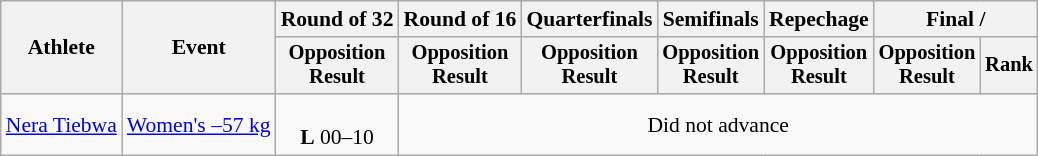<table class="wikitable" style="font-size:90%">
<tr>
<th rowspan="2">Athlete</th>
<th rowspan="2">Event</th>
<th>Round of 32</th>
<th>Round of 16</th>
<th>Quarterfinals</th>
<th>Semifinals</th>
<th>Repechage</th>
<th colspan=2>Final / </th>
</tr>
<tr style="font-size:95%">
<th>Opposition<br>Result</th>
<th>Opposition<br>Result</th>
<th>Opposition<br>Result</th>
<th>Opposition<br>Result</th>
<th>Opposition<br>Result</th>
<th>Opposition<br>Result</th>
<th>Rank</th>
</tr>
<tr align=center>
<td align=left><a href='#'>Nera Tiebwa</a></td>
<td align=left><a href='#'>Women's –57 kg</a></td>
<td><br><strong>L</strong> 00–10</td>
<td colspan=6>Did not advance</td>
</tr>
</table>
